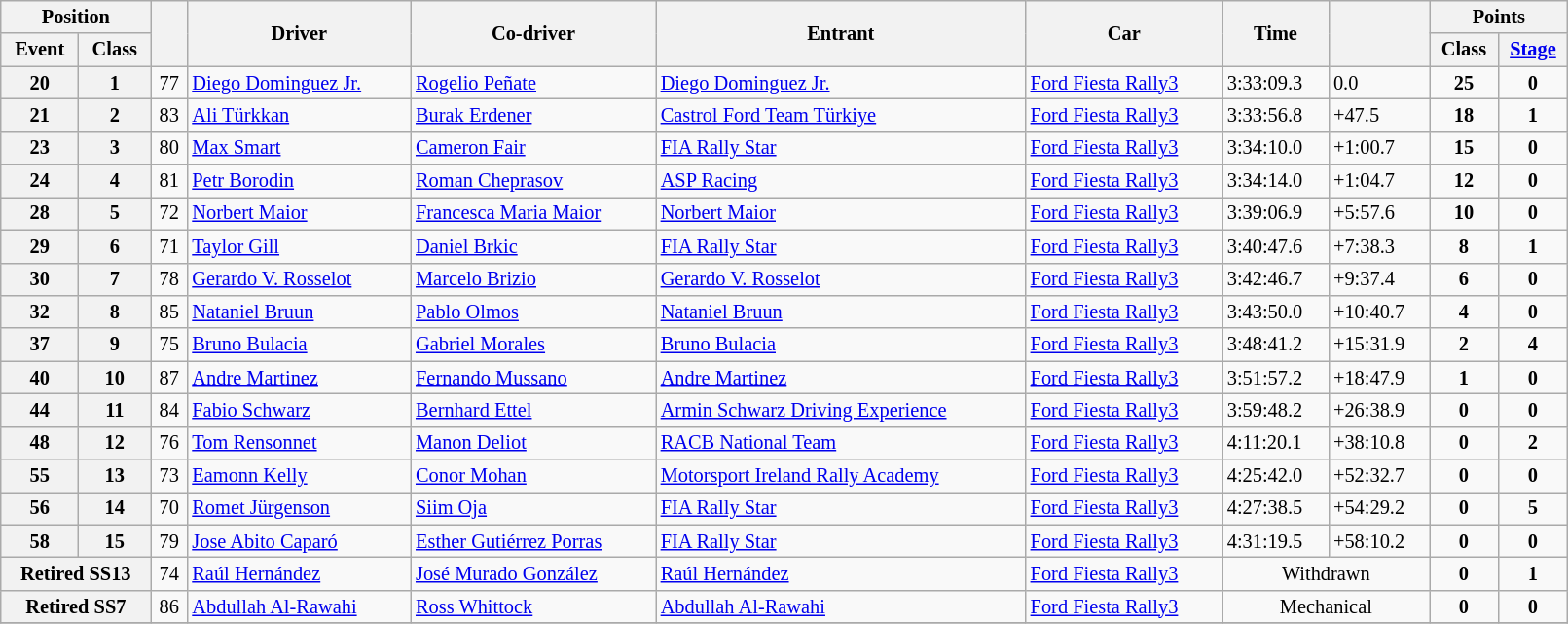<table class="wikitable" width=85% style="font-size: 85%;">
<tr>
<th colspan="2">Position</th>
<th rowspan="2"></th>
<th rowspan="2">Driver</th>
<th rowspan="2">Co-driver</th>
<th rowspan="2">Entrant</th>
<th rowspan="2">Car</th>
<th rowspan="2">Time</th>
<th rowspan="2"></th>
<th colspan="2">Points</th>
</tr>
<tr>
<th>Event</th>
<th>Class</th>
<th>Class</th>
<th><a href='#'>Stage</a></th>
</tr>
<tr>
<th>20</th>
<th>1</th>
<td align="center">77</td>
<td><a href='#'>Diego Dominguez Jr.</a></td>
<td><a href='#'>Rogelio Peñate</a></td>
<td><a href='#'>Diego Dominguez Jr.</a></td>
<td><a href='#'>Ford Fiesta Rally3</a></td>
<td>3:33:09.3</td>
<td>0.0</td>
<td align="center"><strong>25</strong></td>
<td align="center"><strong>0</strong></td>
</tr>
<tr>
<th>21</th>
<th>2</th>
<td align="center">83</td>
<td><a href='#'>Ali Türkkan</a></td>
<td><a href='#'>Burak Erdener</a></td>
<td><a href='#'>Castrol Ford Team Türkiye</a></td>
<td><a href='#'>Ford Fiesta Rally3</a></td>
<td>3:33:56.8</td>
<td>+47.5</td>
<td align="center"><strong>18</strong></td>
<td align="center"><strong>1</strong></td>
</tr>
<tr>
<th>23</th>
<th>3</th>
<td align="center">80</td>
<td><a href='#'>Max Smart</a></td>
<td><a href='#'>Cameron Fair</a></td>
<td><a href='#'>FIA Rally Star</a></td>
<td><a href='#'>Ford Fiesta Rally3</a></td>
<td>3:34:10.0</td>
<td>+1:00.7</td>
<td align="center"><strong>15</strong></td>
<td align="center"><strong>0</strong></td>
</tr>
<tr>
<th>24</th>
<th>4</th>
<td align="center">81</td>
<td><a href='#'>Petr Borodin</a></td>
<td><a href='#'>Roman Cheprasov</a></td>
<td><a href='#'>ASP Racing</a></td>
<td><a href='#'>Ford Fiesta Rally3</a></td>
<td>3:34:14.0</td>
<td>+1:04.7</td>
<td align="center"><strong>12</strong></td>
<td align="center"><strong>0</strong></td>
</tr>
<tr>
<th>28</th>
<th>5</th>
<td align="center">72</td>
<td><a href='#'>Norbert Maior</a></td>
<td><a href='#'>Francesca Maria Maior</a></td>
<td><a href='#'>Norbert Maior</a></td>
<td><a href='#'>Ford Fiesta Rally3</a></td>
<td>3:39:06.9</td>
<td>+5:57.6</td>
<td align="center"><strong>10</strong></td>
<td align="center"><strong>0</strong></td>
</tr>
<tr>
<th>29</th>
<th>6</th>
<td align="center">71</td>
<td><a href='#'>Taylor Gill</a></td>
<td><a href='#'>Daniel Brkic</a></td>
<td><a href='#'>FIA Rally Star</a></td>
<td><a href='#'>Ford Fiesta Rally3</a></td>
<td>3:40:47.6</td>
<td>+7:38.3</td>
<td align="center"><strong>8</strong></td>
<td align="center"><strong>1</strong></td>
</tr>
<tr>
<th>30</th>
<th>7</th>
<td align="center">78</td>
<td><a href='#'>Gerardo V. Rosselot</a></td>
<td><a href='#'>Marcelo Brizio</a></td>
<td><a href='#'>Gerardo V. Rosselot</a></td>
<td><a href='#'>Ford Fiesta Rally3</a></td>
<td>3:42:46.7</td>
<td>+9:37.4</td>
<td align="center"><strong>6</strong></td>
<td align="center"><strong>0</strong></td>
</tr>
<tr>
<th>32</th>
<th>8</th>
<td align="center">85</td>
<td><a href='#'>Nataniel Bruun</a></td>
<td><a href='#'>Pablo Olmos</a></td>
<td><a href='#'>Nataniel Bruun</a></td>
<td><a href='#'>Ford Fiesta Rally3</a></td>
<td>3:43:50.0</td>
<td>+10:40.7</td>
<td align="center"><strong>4</strong></td>
<td align="center"><strong>0</strong></td>
</tr>
<tr>
<th>37</th>
<th>9</th>
<td align="center">75</td>
<td><a href='#'>Bruno Bulacia</a></td>
<td><a href='#'>Gabriel Morales</a></td>
<td><a href='#'>Bruno Bulacia</a></td>
<td><a href='#'>Ford Fiesta Rally3</a></td>
<td>3:48:41.2</td>
<td>+15:31.9</td>
<td align="center"><strong>2</strong></td>
<td align="center"><strong>4</strong></td>
</tr>
<tr>
<th>40</th>
<th>10</th>
<td align="center">87</td>
<td><a href='#'>Andre Martinez</a></td>
<td><a href='#'>Fernando Mussano</a></td>
<td><a href='#'>Andre Martinez</a></td>
<td><a href='#'>Ford Fiesta Rally3</a></td>
<td>3:51:57.2</td>
<td>+18:47.9</td>
<td align="center"><strong>1</strong></td>
<td align="center"><strong>0</strong></td>
</tr>
<tr>
<th>44</th>
<th>11</th>
<td align="center">84</td>
<td><a href='#'>Fabio Schwarz</a></td>
<td><a href='#'>Bernhard Ettel</a></td>
<td><a href='#'>Armin Schwarz Driving Experience</a></td>
<td><a href='#'>Ford Fiesta Rally3</a></td>
<td>3:59:48.2</td>
<td>+26:38.9</td>
<td align="center"><strong>0</strong></td>
<td align="center"><strong>0</strong></td>
</tr>
<tr>
<th>48</th>
<th>12</th>
<td align="center">76</td>
<td><a href='#'>Tom Rensonnet</a></td>
<td><a href='#'>Manon Deliot</a></td>
<td><a href='#'>RACB National Team</a></td>
<td><a href='#'>Ford Fiesta Rally3</a></td>
<td>4:11:20.1</td>
<td>+38:10.8</td>
<td align="center"><strong>0</strong></td>
<td align="center"><strong>2</strong></td>
</tr>
<tr>
<th>55</th>
<th>13</th>
<td align="center">73</td>
<td><a href='#'>Eamonn Kelly</a></td>
<td><a href='#'>Conor Mohan</a></td>
<td><a href='#'>Motorsport Ireland Rally Academy</a></td>
<td><a href='#'>Ford Fiesta Rally3</a></td>
<td>4:25:42.0</td>
<td>+52:32.7</td>
<td align="center"><strong>0</strong></td>
<td align="center"><strong>0</strong></td>
</tr>
<tr>
<th>56</th>
<th>14</th>
<td align="center">70</td>
<td><a href='#'>Romet Jürgenson</a></td>
<td><a href='#'>Siim Oja</a></td>
<td><a href='#'>FIA Rally Star</a></td>
<td><a href='#'>Ford Fiesta Rally3</a></td>
<td>4:27:38.5</td>
<td>+54:29.2</td>
<td align="center"><strong>0</strong></td>
<td align="center"><strong>5</strong></td>
</tr>
<tr>
<th>58</th>
<th>15</th>
<td align="center">79</td>
<td><a href='#'>Jose Abito Caparó</a></td>
<td><a href='#'>Esther Gutiérrez Porras</a></td>
<td><a href='#'>FIA Rally Star</a></td>
<td><a href='#'>Ford Fiesta Rally3</a></td>
<td>4:31:19.5</td>
<td>+58:10.2</td>
<td align="center"><strong>0</strong></td>
<td align="center"><strong>0</strong></td>
</tr>
<tr>
<th colspan="2">Retired SS13</th>
<td align="center">74</td>
<td><a href='#'>Raúl Hernández</a></td>
<td><a href='#'>José Murado González</a></td>
<td><a href='#'>Raúl Hernández</a></td>
<td><a href='#'>Ford Fiesta Rally3</a></td>
<td align="center" colspan="2">Withdrawn</td>
<td align="center"><strong>0</strong></td>
<td align="center"><strong>1</strong></td>
</tr>
<tr>
<th colspan="2">Retired SS7</th>
<td align="center">86</td>
<td><a href='#'>Abdullah Al-Rawahi</a></td>
<td><a href='#'>Ross Whittock</a></td>
<td><a href='#'>Abdullah Al-Rawahi</a></td>
<td><a href='#'>Ford Fiesta Rally3</a></td>
<td align="center" colspan="2">Mechanical</td>
<td align="center"><strong>0</strong></td>
<td align="center"><strong>0</strong></td>
</tr>
<tr>
</tr>
</table>
